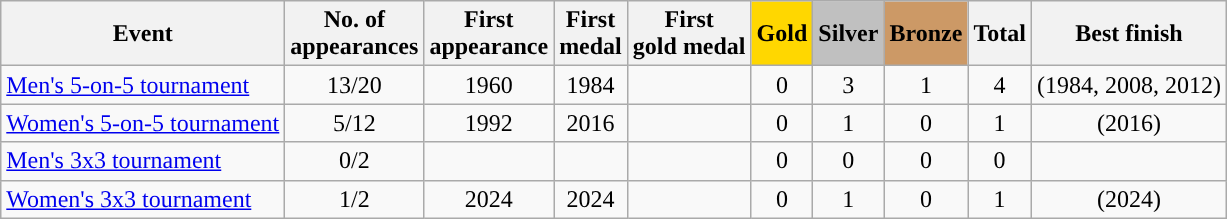<table class="wikitable sortable" style="text-align:center">
<tr>
<th>Event</th>
<th>No. of<br>appearances</th>
<th>First<br>appearance</th>
<th>First<br>medal</th>
<th>First<br>gold medal</th>
<th style="background-color:gold;">Gold</th>
<th style="background-color:silver;">Silver</th>
<th style="background-color:#c96;">Bronze</th>
<th>Total</th>
<th>Best finish</th>
</tr>
<tr>
<td align=left><a href='#'>Men's 5-on-5 tournament</a></td>
<td>13/20</td>
<td>1960</td>
<td>1984</td>
<td></td>
<td>0</td>
<td>3</td>
<td>1</td>
<td>4</td>
<td> (1984, 2008, 2012)</td>
</tr>
<tr>
<td align=left><a href='#'>Women's 5-on-5 tournament</a></td>
<td>5/12</td>
<td>1992</td>
<td>2016</td>
<td></td>
<td>0</td>
<td>1</td>
<td>0</td>
<td>1</td>
<td> (2016)</td>
</tr>
<tr>
<td align=left><a href='#'>Men's 3x3 tournament</a></td>
<td>0/2</td>
<td></td>
<td></td>
<td></td>
<td>0</td>
<td>0</td>
<td>0</td>
<td>0</td>
<td></td>
</tr>
<tr>
<td align=left><a href='#'>Women's 3x3 tournament</a></td>
<td>1/2</td>
<td>2024</td>
<td>2024</td>
<td></td>
<td>0</td>
<td>1</td>
<td>0</td>
<td>1</td>
<td> (2024)</td>
</tr>
</table>
